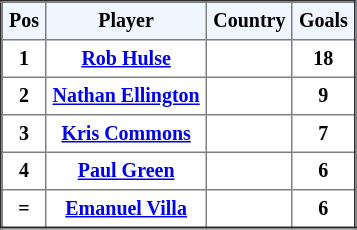<table border="2" cellpadding="4" style="border-collapse:collapse; text-align:center; font-size:smaller;">
<tr style="background:#f0f6ff;">
<th><strong>Pos</strong></th>
<th><strong>Player</strong></th>
<th><strong>Country</strong></th>
<th><strong>Goals</strong></th>
</tr>
<tr bgcolor="">
<th>1</th>
<th><a href='#'>Rob Hulse</a></th>
<th></th>
<th>18</th>
</tr>
<tr bgcolor="">
<th>2</th>
<th><a href='#'>Nathan Ellington</a></th>
<th></th>
<th>9</th>
</tr>
<tr bgcolor="">
<th>3</th>
<th><a href='#'>Kris Commons</a></th>
<th></th>
<th>7</th>
</tr>
<tr bgcolor="">
<th>4</th>
<th><a href='#'>Paul Green</a></th>
<th></th>
<th>6</th>
</tr>
<tr bgcolor="">
<th>=</th>
<th><a href='#'>Emanuel Villa</a></th>
<th></th>
<th>6</th>
</tr>
</table>
